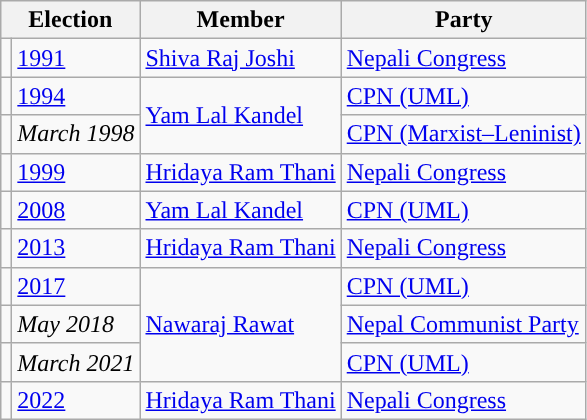<table class="wikitable">
<tr>
<th colspan="2">Election</th>
<th>Member</th>
<th>Party</th>
</tr>
<tr>
<td style="color:inherit;background:"></td>
<td><a href='#'>1991</a></td>
<td><a href='#'>Shiva Raj Joshi</a></td>
<td><a href='#'>Nepali Congress</a></td>
</tr>
<tr>
<td style="color:inherit;background:"></td>
<td><a href='#'>1994</a></td>
<td rowspan="2"><a href='#'>Yam Lal Kandel</a></td>
<td><a href='#'>CPN (UML)</a></td>
</tr>
<tr>
<td style="color:inherit;background:"></td>
<td><em>March 1998</em></td>
<td><a href='#'>CPN (Marxist–Leninist)</a></td>
</tr>
<tr>
<td style="color:inherit;background:"></td>
<td><a href='#'>1999</a></td>
<td><a href='#'>Hridaya Ram Thani</a></td>
<td><a href='#'>Nepali Congress</a></td>
</tr>
<tr>
<td style="color:inherit;background:"></td>
<td><a href='#'>2008</a></td>
<td><a href='#'>Yam Lal Kandel</a></td>
<td><a href='#'>CPN (UML)</a></td>
</tr>
<tr>
<td style="color:inherit;background:"></td>
<td><a href='#'>2013</a></td>
<td><a href='#'>Hridaya Ram Thani</a></td>
<td><a href='#'>Nepali Congress</a></td>
</tr>
<tr>
<td style="color:inherit;background:"></td>
<td><a href='#'>2017</a></td>
<td rowspan="3"><a href='#'>Nawaraj Rawat</a></td>
<td><a href='#'>CPN (UML)</a></td>
</tr>
<tr>
<td style="color:inherit;background:"></td>
<td><em>May 2018</em></td>
<td><a href='#'>Nepal Communist Party</a></td>
</tr>
<tr>
<td style="color:inherit;background:"></td>
<td><em>March 2021</em></td>
<td><a href='#'>CPN (UML)</a></td>
</tr>
<tr>
<td style="color:inherit;background:"></td>
<td><a href='#'>2022</a></td>
<td><a href='#'>Hridaya Ram Thani</a></td>
<td><a href='#'>Nepali Congress</a></td>
</tr>
</table>
